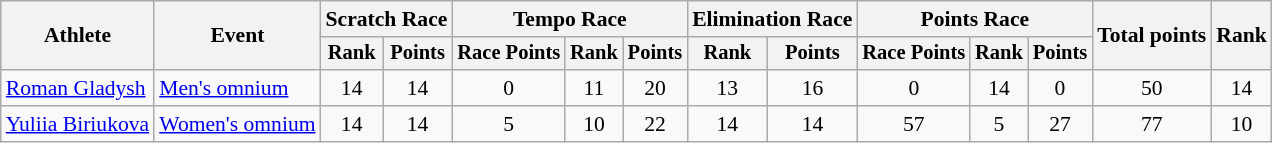<table class="wikitable" style="font-size:90%">
<tr>
<th rowspan="2">Athlete</th>
<th rowspan="2">Event</th>
<th colspan=2>Scratch Race</th>
<th colspan=3>Tempo Race</th>
<th colspan=2>Elimination Race</th>
<th colspan=3>Points Race</th>
<th rowspan=2>Total points</th>
<th rowspan=2>Rank</th>
</tr>
<tr style="font-size:95%">
<th>Rank</th>
<th>Points</th>
<th>Race Points</th>
<th>Rank</th>
<th>Points</th>
<th>Rank</th>
<th>Points</th>
<th>Race Points</th>
<th>Rank</th>
<th>Points</th>
</tr>
<tr align=center>
<td align=left><a href='#'>Roman Gladysh</a></td>
<td align=left><a href='#'>Men's omnium</a></td>
<td>14</td>
<td>14</td>
<td>0</td>
<td>11</td>
<td>20</td>
<td>13</td>
<td>16</td>
<td>0</td>
<td>14</td>
<td>0</td>
<td>50</td>
<td>14</td>
</tr>
<tr align=center>
<td align=left><a href='#'>Yuliia Biriukova</a></td>
<td align=left><a href='#'>Women's omnium</a></td>
<td>14</td>
<td>14</td>
<td>5</td>
<td>10</td>
<td>22</td>
<td>14</td>
<td>14</td>
<td>57</td>
<td>5</td>
<td>27</td>
<td>77</td>
<td>10</td>
</tr>
</table>
